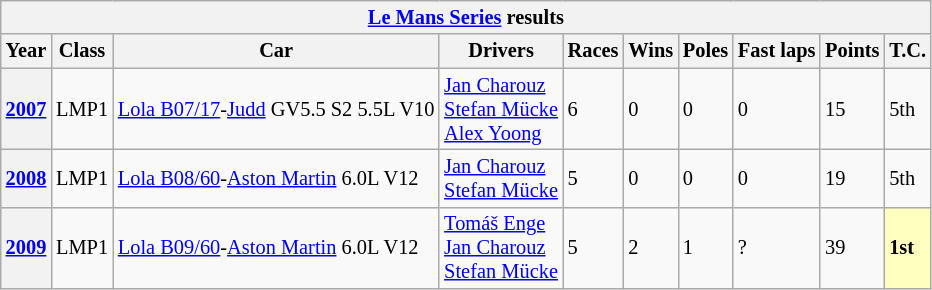<table class="wikitable" style="font-size:85%">
<tr>
<th colspan=10><a href='#'>Le Mans Series</a> results</th>
</tr>
<tr>
<th>Year</th>
<th>Class</th>
<th>Car</th>
<th>Drivers</th>
<th>Races</th>
<th>Wins</th>
<th>Poles</th>
<th>Fast laps</th>
<th>Points</th>
<th>T.C.</th>
</tr>
<tr>
<th><a href='#'>2007</a></th>
<td>LMP1</td>
<td><a href='#'>Lola B07/17</a>-<a href='#'>Judd</a> GV5.5 S2 5.5L V10</td>
<td> <a href='#'>Jan Charouz</a><br>  <a href='#'>Stefan Mücke</a><br>  <a href='#'>Alex Yoong</a></td>
<td>6</td>
<td>0</td>
<td>0</td>
<td>0</td>
<td>15</td>
<td>5th</td>
</tr>
<tr>
<th><a href='#'>2008</a></th>
<td>LMP1</td>
<td><a href='#'>Lola B08/60</a>-<a href='#'>Aston Martin</a> 6.0L V12</td>
<td> <a href='#'>Jan Charouz</a><br> <a href='#'>Stefan Mücke</a></td>
<td>5</td>
<td>0</td>
<td>0</td>
<td>0</td>
<td>19</td>
<td>5th</td>
</tr>
<tr>
<th><a href='#'>2009</a></th>
<td>LMP1</td>
<td><a href='#'>Lola B09/60</a>-<a href='#'>Aston Martin</a> 6.0L V12</td>
<td> <a href='#'>Tomáš Enge</a><br> <a href='#'>Jan Charouz</a><br> <a href='#'>Stefan Mücke</a></td>
<td>5</td>
<td>2</td>
<td>1</td>
<td>?</td>
<td>39</td>
<td style="background:#FFFFBF;"><strong>1st</strong></td>
</tr>
</table>
